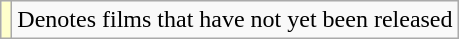<table class="wikitable">
<tr>
<td style="background:#FFFFCC;"></td>
<td>Denotes films that have not yet been released</td>
</tr>
</table>
